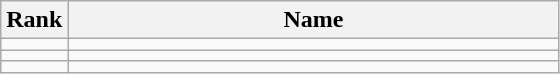<table class="wikitable">
<tr>
<th>Rank</th>
<th style="width: 20em">Name</th>
</tr>
<tr>
<td align="center"></td>
<td></td>
</tr>
<tr>
<td align="center"></td>
<td></td>
</tr>
<tr>
<td align="center"></td>
<td></td>
</tr>
</table>
